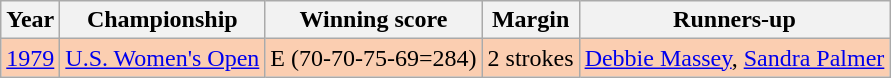<table class="wikitable">
<tr>
<th>Year</th>
<th>Championship</th>
<th>Winning score</th>
<th>Margin</th>
<th>Runners-up</th>
</tr>
<tr style="background:#FBCEB1;">
<td><a href='#'>1979</a></td>
<td><a href='#'>U.S. Women's Open</a></td>
<td>E (70-70-75-69=284)</td>
<td>2 strokes</td>
<td> <a href='#'>Debbie Massey</a>,  <a href='#'>Sandra Palmer</a></td>
</tr>
</table>
